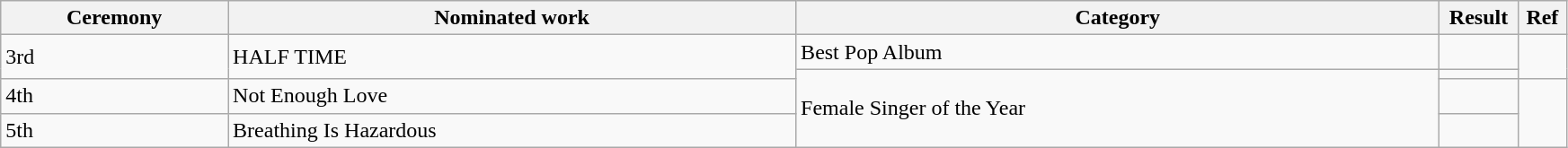<table class="wikitable"  width="92%">
<tr>
<th width="12%">Ceremony</th>
<th width="30%">Nominated work</th>
<th width="34%">Category</th>
<th width="3%">Result</th>
<th width="2%">Ref</th>
</tr>
<tr>
<td rowspan=2>3rd</td>
<td rowspan=2>HALF TIME</td>
<td>Best Pop Album</td>
<td></td>
<td rowspan=2></td>
</tr>
<tr>
<td rowspan=3>Female Singer of the Year</td>
<td></td>
</tr>
<tr>
<td>4th</td>
<td>Not Enough Love</td>
<td></td>
<td rowspan=2></td>
</tr>
<tr>
<td>5th</td>
<td>Breathing Is Hazardous</td>
<td></td>
</tr>
</table>
